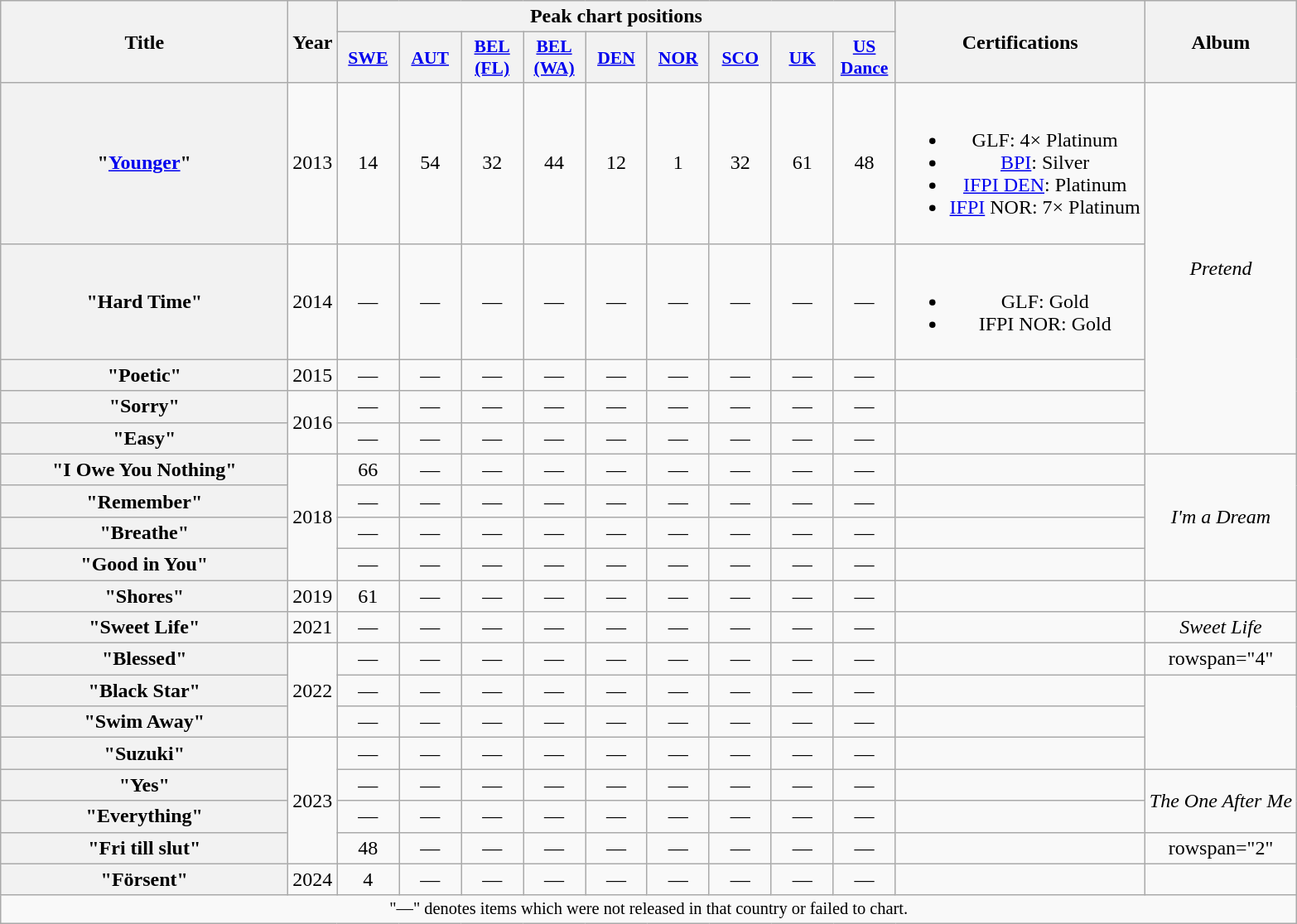<table class="wikitable plainrowheaders" style="text-align:center;">
<tr>
<th scope="col" rowspan="2" style="width:14em;">Title</th>
<th scope="col" rowspan="2">Year</th>
<th scope="col" colspan="9">Peak chart positions</th>
<th scope="col" rowspan="2">Certifications</th>
<th scope="col" rowspan="2">Album</th>
</tr>
<tr>
<th scope="col" style="width:3em;font-size:90%;"><a href='#'>SWE</a><br></th>
<th scope="col" style="width:3em;font-size:90%;"><a href='#'>AUT</a><br></th>
<th scope="col" style="width:3em;font-size:90%;"><a href='#'>BEL<br>(FL)</a><br></th>
<th scope="col" style="width:3em;font-size:90%;"><a href='#'>BEL<br>(WA)</a><br></th>
<th scope="col" style="width:3em;font-size:90%;"><a href='#'>DEN</a><br></th>
<th scope="col" style="width:3em;font-size:90%;"><a href='#'>NOR</a><br></th>
<th scope="col" style="width:3em;font-size:90%;"><a href='#'>SCO</a><br></th>
<th scope="col" style="width:3em;font-size:90%;"><a href='#'>UK</a><br></th>
<th scope="col" style="width:3em;font-size:90%;"><a href='#'>US<br>Dance</a><br></th>
</tr>
<tr>
<th scope="row">"<a href='#'>Younger</a>"</th>
<td>2013</td>
<td>14</td>
<td>54</td>
<td>32</td>
<td>44</td>
<td>12</td>
<td>1</td>
<td>32</td>
<td>61</td>
<td>48</td>
<td><br><ul><li>GLF: 4× Platinum</li><li><a href='#'>BPI</a>: Silver</li><li><a href='#'>IFPI DEN</a>: Platinum</li><li><a href='#'>IFPI</a> NOR: 7× Platinum</li></ul></td>
<td rowspan="5"><em>Pretend</em></td>
</tr>
<tr>
<th scope="row">"Hard Time"</th>
<td>2014</td>
<td>—</td>
<td>—</td>
<td>—</td>
<td>—</td>
<td>—</td>
<td>—</td>
<td>—</td>
<td>—</td>
<td>—</td>
<td><br><ul><li>GLF: Gold</li><li>IFPI NOR: Gold</li></ul></td>
</tr>
<tr>
<th scope="row">"Poetic"</th>
<td>2015</td>
<td>—</td>
<td>—</td>
<td>—</td>
<td>—</td>
<td>—</td>
<td>—</td>
<td>—</td>
<td>—</td>
<td>—</td>
<td></td>
</tr>
<tr>
<th scope="row">"Sorry"</th>
<td rowspan="2">2016</td>
<td>—</td>
<td>—</td>
<td>—</td>
<td>—</td>
<td>—</td>
<td>—</td>
<td>—</td>
<td>—</td>
<td>—</td>
<td></td>
</tr>
<tr>
<th scope="row">"Easy"</th>
<td>—</td>
<td>—</td>
<td>—</td>
<td>—</td>
<td>—</td>
<td>—</td>
<td>—</td>
<td>—</td>
<td>—</td>
<td></td>
</tr>
<tr>
<th scope="row">"I Owe You Nothing"</th>
<td rowspan="4">2018</td>
<td>66</td>
<td>—</td>
<td>—</td>
<td>—</td>
<td>—</td>
<td>—</td>
<td>—</td>
<td>—</td>
<td>—</td>
<td></td>
<td rowspan="4"><em>I'm a Dream</em></td>
</tr>
<tr>
<th scope="row">"Remember"<br></th>
<td>—</td>
<td>—</td>
<td>—</td>
<td>—</td>
<td>—</td>
<td>—</td>
<td>—</td>
<td>—</td>
<td>—</td>
<td></td>
</tr>
<tr>
<th scope="row">"Breathe"</th>
<td>—</td>
<td>—</td>
<td>—</td>
<td>—</td>
<td>—</td>
<td>—</td>
<td>—</td>
<td>—</td>
<td>—</td>
<td></td>
</tr>
<tr>
<th scope="row">"Good in You"</th>
<td>—</td>
<td>—</td>
<td>—</td>
<td>—</td>
<td>—</td>
<td>—</td>
<td>—</td>
<td>—</td>
<td>—</td>
<td></td>
</tr>
<tr>
<th scope="row">"Shores"<br></th>
<td>2019</td>
<td>61</td>
<td>—</td>
<td>—</td>
<td>—</td>
<td>—</td>
<td>—</td>
<td>—</td>
<td>—</td>
<td>—</td>
<td></td>
<td></td>
</tr>
<tr>
<th scope="row">"Sweet Life"<br></th>
<td>2021</td>
<td>—</td>
<td>—</td>
<td>—</td>
<td>—</td>
<td>—</td>
<td>—</td>
<td>—</td>
<td>—</td>
<td>—</td>
<td></td>
<td><em>Sweet Life</em></td>
</tr>
<tr>
<th scope="row">"Blessed"</th>
<td rowspan="3">2022</td>
<td>—</td>
<td>—</td>
<td>—</td>
<td>—</td>
<td>—</td>
<td>—</td>
<td>—</td>
<td>—</td>
<td>—</td>
<td></td>
<td>rowspan="4" </td>
</tr>
<tr>
<th scope="row">"Black Star"</th>
<td>—</td>
<td>—</td>
<td>—</td>
<td>—</td>
<td>—</td>
<td>—</td>
<td>—</td>
<td>—</td>
<td>—</td>
<td></td>
</tr>
<tr>
<th scope="row">"Swim Away"</th>
<td>—</td>
<td>—</td>
<td>—</td>
<td>—</td>
<td>—</td>
<td>—</td>
<td>—</td>
<td>—</td>
<td>—</td>
<td></td>
</tr>
<tr>
<th scope="row">"Suzuki"</th>
<td rowspan="4">2023</td>
<td>—</td>
<td>—</td>
<td>—</td>
<td>—</td>
<td>—</td>
<td>—</td>
<td>—</td>
<td>—</td>
<td>—</td>
<td></td>
</tr>
<tr>
<th scope="row">"Yes"<br></th>
<td>—</td>
<td>—</td>
<td>—</td>
<td>—</td>
<td>—</td>
<td>—</td>
<td>—</td>
<td>—</td>
<td>—</td>
<td></td>
<td rowspan="2"><em>The One After Me</em></td>
</tr>
<tr>
<th scope="row">"Everything"</th>
<td>—</td>
<td>—</td>
<td>—</td>
<td>—</td>
<td>—</td>
<td>—</td>
<td>—</td>
<td>—</td>
<td>—</td>
<td></td>
</tr>
<tr>
<th scope="row">"Fri till slut"<br></th>
<td>48<br></td>
<td>—</td>
<td>—</td>
<td>—</td>
<td>—</td>
<td>—</td>
<td>—</td>
<td>—</td>
<td>—</td>
<td></td>
<td>rowspan="2" </td>
</tr>
<tr>
<th scope="row">"Försent"<br></th>
<td>2024</td>
<td>4<br></td>
<td>—</td>
<td>—</td>
<td>—</td>
<td>—</td>
<td>—</td>
<td>—</td>
<td>—</td>
<td>—</td>
<td></td>
</tr>
<tr>
<td colspan="14" style="font-size:85%;">"—" denotes items which were not released in that country or failed to chart.</td>
</tr>
</table>
